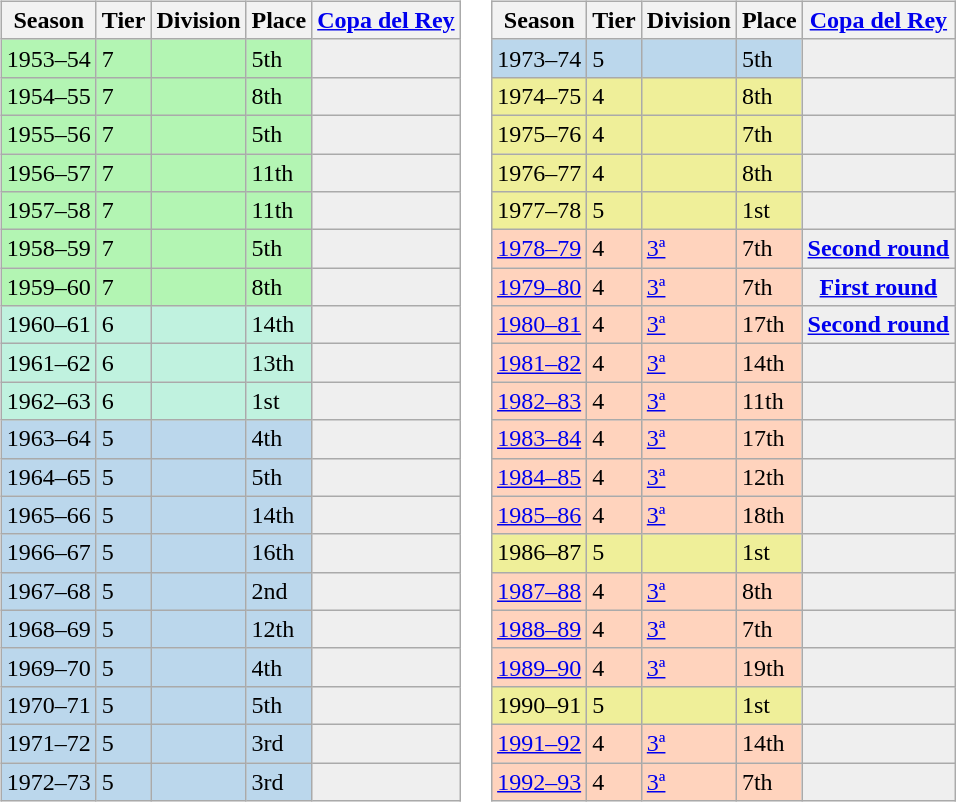<table>
<tr>
<td valign="top" width=0%><br><table class="wikitable">
<tr style="background:#f0f6fa;">
<th>Season</th>
<th>Tier</th>
<th>Division</th>
<th>Place</th>
<th><a href='#'>Copa del Rey</a></th>
</tr>
<tr>
<td style="background:#B3F5B3;">1953–54</td>
<td style="background:#B3F5B3;">7</td>
<td style="background:#B3F5B3;"></td>
<td style="background:#B3F5B3;">5th</td>
<th style="background:#efefef;"></th>
</tr>
<tr>
<td style="background:#B3F5B3;">1954–55</td>
<td style="background:#B3F5B3;">7</td>
<td style="background:#B3F5B3;"></td>
<td style="background:#B3F5B3;">8th</td>
<th style="background:#efefef;"></th>
</tr>
<tr>
<td style="background:#B3F5B3;">1955–56</td>
<td style="background:#B3F5B3;">7</td>
<td style="background:#B3F5B3;"></td>
<td style="background:#B3F5B3;">5th</td>
<th style="background:#efefef;"></th>
</tr>
<tr>
<td style="background:#B3F5B3;">1956–57</td>
<td style="background:#B3F5B3;">7</td>
<td style="background:#B3F5B3;"></td>
<td style="background:#B3F5B3;">11th</td>
<th style="background:#efefef;"></th>
</tr>
<tr>
<td style="background:#B3F5B3;">1957–58</td>
<td style="background:#B3F5B3;">7</td>
<td style="background:#B3F5B3;"></td>
<td style="background:#B3F5B3;">11th</td>
<th style="background:#efefef;"></th>
</tr>
<tr>
<td style="background:#B3F5B3;">1958–59</td>
<td style="background:#B3F5B3;">7</td>
<td style="background:#B3F5B3;"></td>
<td style="background:#B3F5B3;">5th</td>
<th style="background:#efefef;"></th>
</tr>
<tr>
<td style="background:#B3F5B3;">1959–60</td>
<td style="background:#B3F5B3;">7</td>
<td style="background:#B3F5B3;"></td>
<td style="background:#B3F5B3;">8th</td>
<th style="background:#efefef;"></th>
</tr>
<tr>
<td style="background:#C0F2DF;">1960–61</td>
<td style="background:#C0F2DF;">6</td>
<td style="background:#C0F2DF;"></td>
<td style="background:#C0F2DF;">14th</td>
<th style="background:#efefef;"></th>
</tr>
<tr>
<td style="background:#C0F2DF;">1961–62</td>
<td style="background:#C0F2DF;">6</td>
<td style="background:#C0F2DF;"></td>
<td style="background:#C0F2DF;">13th</td>
<th style="background:#efefef;"></th>
</tr>
<tr>
<td style="background:#C0F2DF;">1962–63</td>
<td style="background:#C0F2DF;">6</td>
<td style="background:#C0F2DF;"></td>
<td style="background:#C0F2DF;">1st</td>
<th style="background:#efefef;"></th>
</tr>
<tr>
<td style="background:#BBD7EC;">1963–64</td>
<td style="background:#BBD7EC;">5</td>
<td style="background:#BBD7EC;"></td>
<td style="background:#BBD7EC;">4th</td>
<th style="background:#efefef;"></th>
</tr>
<tr>
<td style="background:#BBD7EC;">1964–65</td>
<td style="background:#BBD7EC;">5</td>
<td style="background:#BBD7EC;"></td>
<td style="background:#BBD7EC;">5th</td>
<th style="background:#efefef;"></th>
</tr>
<tr>
<td style="background:#BBD7EC;">1965–66</td>
<td style="background:#BBD7EC;">5</td>
<td style="background:#BBD7EC;"></td>
<td style="background:#BBD7EC;">14th</td>
<th style="background:#efefef;"></th>
</tr>
<tr>
<td style="background:#BBD7EC;">1966–67</td>
<td style="background:#BBD7EC;">5</td>
<td style="background:#BBD7EC;"></td>
<td style="background:#BBD7EC;">16th</td>
<th style="background:#efefef;"></th>
</tr>
<tr>
<td style="background:#BBD7EC;">1967–68</td>
<td style="background:#BBD7EC;">5</td>
<td style="background:#BBD7EC;"></td>
<td style="background:#BBD7EC;">2nd</td>
<th style="background:#efefef;"></th>
</tr>
<tr>
<td style="background:#BBD7EC;">1968–69</td>
<td style="background:#BBD7EC;">5</td>
<td style="background:#BBD7EC;"></td>
<td style="background:#BBD7EC;">12th</td>
<th style="background:#efefef;"></th>
</tr>
<tr>
<td style="background:#BBD7EC;">1969–70</td>
<td style="background:#BBD7EC;">5</td>
<td style="background:#BBD7EC;"></td>
<td style="background:#BBD7EC;">4th</td>
<th style="background:#efefef;"></th>
</tr>
<tr>
<td style="background:#BBD7EC;">1970–71</td>
<td style="background:#BBD7EC;">5</td>
<td style="background:#BBD7EC;"></td>
<td style="background:#BBD7EC;">5th</td>
<th style="background:#efefef;"></th>
</tr>
<tr>
<td style="background:#BBD7EC;">1971–72</td>
<td style="background:#BBD7EC;">5</td>
<td style="background:#BBD7EC;"></td>
<td style="background:#BBD7EC;">3rd</td>
<th style="background:#efefef;"></th>
</tr>
<tr>
<td style="background:#BBD7EC;">1972–73</td>
<td style="background:#BBD7EC;">5</td>
<td style="background:#BBD7EC;"></td>
<td style="background:#BBD7EC;">3rd</td>
<th style="background:#efefef;"></th>
</tr>
</table>
</td>
<td valign="top" width=0%><br><table class="wikitable">
<tr style="background:#f0f6fa;">
<th>Season</th>
<th>Tier</th>
<th>Division</th>
<th>Place</th>
<th><a href='#'>Copa del Rey</a></th>
</tr>
<tr>
<td style="background:#BBD7EC;">1973–74</td>
<td style="background:#BBD7EC;">5</td>
<td style="background:#BBD7EC;"></td>
<td style="background:#BBD7EC;">5th</td>
<th style="background:#efefef;"></th>
</tr>
<tr>
<td style="background:#EFEF99;">1974–75</td>
<td style="background:#EFEF99;">4</td>
<td style="background:#EFEF99;"></td>
<td style="background:#EFEF99;">8th</td>
<th style="background:#efefef;"></th>
</tr>
<tr>
<td style="background:#EFEF99;">1975–76</td>
<td style="background:#EFEF99;">4</td>
<td style="background:#EFEF99;"></td>
<td style="background:#EFEF99;">7th</td>
<th style="background:#efefef;"></th>
</tr>
<tr>
<td style="background:#EFEF99;">1976–77</td>
<td style="background:#EFEF99;">4</td>
<td style="background:#EFEF99;"></td>
<td style="background:#EFEF99;">8th</td>
<th style="background:#efefef;"></th>
</tr>
<tr>
<td style="background:#EFEF99;">1977–78</td>
<td style="background:#EFEF99;">5</td>
<td style="background:#EFEF99;"></td>
<td style="background:#EFEF99;">1st</td>
<th style="background:#efefef;"></th>
</tr>
<tr>
<td style="background:#FFD3BD;"><a href='#'>1978–79</a></td>
<td style="background:#FFD3BD;">4</td>
<td style="background:#FFD3BD;"><a href='#'>3ª</a></td>
<td style="background:#FFD3BD;">7th</td>
<th style="background:#efefef;"><a href='#'>Second round</a></th>
</tr>
<tr>
<td style="background:#FFD3BD;"><a href='#'>1979–80</a></td>
<td style="background:#FFD3BD;">4</td>
<td style="background:#FFD3BD;"><a href='#'>3ª</a></td>
<td style="background:#FFD3BD;">7th</td>
<th style="background:#efefef;"><a href='#'>First round</a></th>
</tr>
<tr>
<td style="background:#FFD3BD;"><a href='#'>1980–81</a></td>
<td style="background:#FFD3BD;">4</td>
<td style="background:#FFD3BD;"><a href='#'>3ª</a></td>
<td style="background:#FFD3BD;">17th</td>
<th style="background:#efefef;"><a href='#'>Second round</a></th>
</tr>
<tr>
<td style="background:#FFD3BD;"><a href='#'>1981–82</a></td>
<td style="background:#FFD3BD;">4</td>
<td style="background:#FFD3BD;"><a href='#'>3ª</a></td>
<td style="background:#FFD3BD;">14th</td>
<th style="background:#efefef;"></th>
</tr>
<tr>
<td style="background:#FFD3BD;"><a href='#'>1982–83</a></td>
<td style="background:#FFD3BD;">4</td>
<td style="background:#FFD3BD;"><a href='#'>3ª</a></td>
<td style="background:#FFD3BD;">11th</td>
<th style="background:#efefef;"></th>
</tr>
<tr>
<td style="background:#FFD3BD;"><a href='#'>1983–84</a></td>
<td style="background:#FFD3BD;">4</td>
<td style="background:#FFD3BD;"><a href='#'>3ª</a></td>
<td style="background:#FFD3BD;">17th</td>
<th style="background:#efefef;"></th>
</tr>
<tr>
<td style="background:#FFD3BD;"><a href='#'>1984–85</a></td>
<td style="background:#FFD3BD;">4</td>
<td style="background:#FFD3BD;"><a href='#'>3ª</a></td>
<td style="background:#FFD3BD;">12th</td>
<td style="background:#efefef;"></td>
</tr>
<tr>
<td style="background:#FFD3BD;"><a href='#'>1985–86</a></td>
<td style="background:#FFD3BD;">4</td>
<td style="background:#FFD3BD;"><a href='#'>3ª</a></td>
<td style="background:#FFD3BD;">18th</td>
<th style="background:#efefef;"></th>
</tr>
<tr>
<td style="background:#EFEF99;">1986–87</td>
<td style="background:#EFEF99;">5</td>
<td style="background:#EFEF99;"></td>
<td style="background:#EFEF99;">1st</td>
<th style="background:#efefef;"></th>
</tr>
<tr>
<td style="background:#FFD3BD;"><a href='#'>1987–88</a></td>
<td style="background:#FFD3BD;">4</td>
<td style="background:#FFD3BD;"><a href='#'>3ª</a></td>
<td style="background:#FFD3BD;">8th</td>
<th style="background:#efefef;"></th>
</tr>
<tr>
<td style="background:#FFD3BD;"><a href='#'>1988–89</a></td>
<td style="background:#FFD3BD;">4</td>
<td style="background:#FFD3BD;"><a href='#'>3ª</a></td>
<td style="background:#FFD3BD;">7th</td>
<th style="background:#efefef;"></th>
</tr>
<tr>
<td style="background:#FFD3BD;"><a href='#'>1989–90</a></td>
<td style="background:#FFD3BD;">4</td>
<td style="background:#FFD3BD;"><a href='#'>3ª</a></td>
<td style="background:#FFD3BD;">19th</td>
<td style="background:#efefef;"></td>
</tr>
<tr>
<td style="background:#EFEF99;">1990–91</td>
<td style="background:#EFEF99;">5</td>
<td style="background:#EFEF99;"></td>
<td style="background:#EFEF99;">1st</td>
<th style="background:#efefef;"></th>
</tr>
<tr>
<td style="background:#FFD3BD;"><a href='#'>1991–92</a></td>
<td style="background:#FFD3BD;">4</td>
<td style="background:#FFD3BD;"><a href='#'>3ª</a></td>
<td style="background:#FFD3BD;">14th</td>
<td style="background:#efefef;"></td>
</tr>
<tr>
<td style="background:#FFD3BD;"><a href='#'>1992–93</a></td>
<td style="background:#FFD3BD;">4</td>
<td style="background:#FFD3BD;"><a href='#'>3ª</a></td>
<td style="background:#FFD3BD;">7th</td>
<td style="background:#efefef;"></td>
</tr>
</table>
</td>
</tr>
</table>
